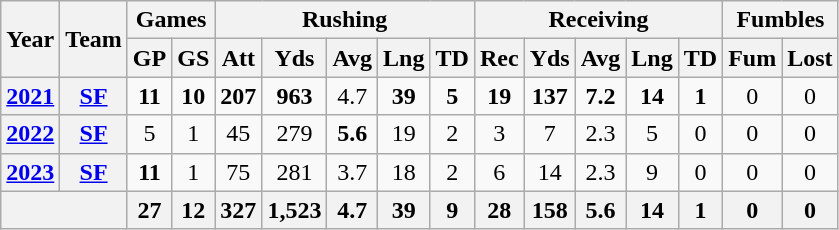<table class= "wikitable" style="text-align:center;">
<tr>
<th rowspan="2">Year</th>
<th rowspan="2">Team</th>
<th colspan="2">Games</th>
<th colspan="5">Rushing</th>
<th colspan="5">Receiving</th>
<th colspan="2">Fumbles</th>
</tr>
<tr>
<th>GP</th>
<th>GS</th>
<th>Att</th>
<th>Yds</th>
<th>Avg</th>
<th>Lng</th>
<th>TD</th>
<th>Rec</th>
<th>Yds</th>
<th>Avg</th>
<th>Lng</th>
<th>TD</th>
<th>Fum</th>
<th>Lost</th>
</tr>
<tr>
<th><a href='#'>2021</a></th>
<th><a href='#'>SF</a></th>
<td><strong>11</strong></td>
<td><strong>10</strong></td>
<td><strong>207</strong></td>
<td><strong>963</strong></td>
<td>4.7</td>
<td><strong>39</strong></td>
<td><strong>5</strong></td>
<td><strong>19</strong></td>
<td><strong>137</strong></td>
<td><strong>7.2</strong></td>
<td><strong>14</strong></td>
<td><strong>1</strong></td>
<td>0</td>
<td>0</td>
</tr>
<tr>
<th><a href='#'>2022</a></th>
<th><a href='#'>SF</a></th>
<td>5</td>
<td>1</td>
<td>45</td>
<td>279</td>
<td><strong>5.6</strong></td>
<td>19</td>
<td>2</td>
<td>3</td>
<td>7</td>
<td>2.3</td>
<td>5</td>
<td>0</td>
<td>0</td>
<td>0</td>
</tr>
<tr>
<th><a href='#'>2023</a></th>
<th><a href='#'>SF</a></th>
<td><strong>11</strong></td>
<td>1</td>
<td>75</td>
<td>281</td>
<td>3.7</td>
<td>18</td>
<td>2</td>
<td>6</td>
<td>14</td>
<td>2.3</td>
<td>9</td>
<td>0</td>
<td>0</td>
<td>0</td>
</tr>
<tr>
<th colspan="2"></th>
<th>27</th>
<th>12</th>
<th>327</th>
<th>1,523</th>
<th>4.7</th>
<th>39</th>
<th>9</th>
<th>28</th>
<th>158</th>
<th>5.6</th>
<th>14</th>
<th>1</th>
<th>0</th>
<th>0</th>
</tr>
</table>
